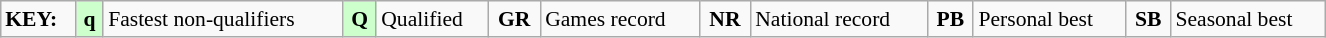<table class="wikitable" style="margin:0.5em auto; font-size:90%;position:relative;" width=70%>
<tr>
<td><strong>KEY:</strong></td>
<td bgcolor=ccffcc align=center><strong>q</strong></td>
<td>Fastest non-qualifiers</td>
<td bgcolor=ccffcc align=center><strong>Q</strong></td>
<td>Qualified</td>
<td align=center><strong>GR</strong></td>
<td>Games record</td>
<td align=center><strong>NR</strong></td>
<td>National record</td>
<td align=center><strong>PB</strong></td>
<td>Personal best</td>
<td align=center><strong>SB</strong></td>
<td>Seasonal best</td>
</tr>
</table>
